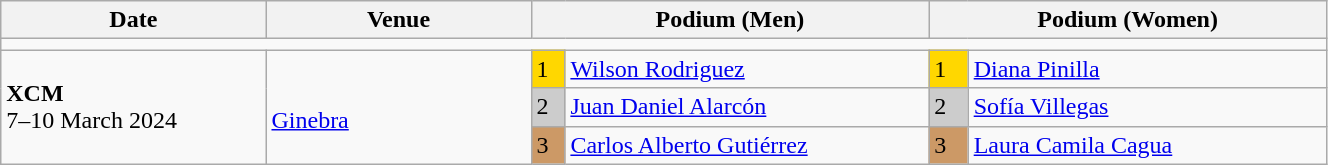<table class="wikitable" width=70%>
<tr>
<th>Date</th>
<th width=20%>Venue</th>
<th colspan=2 width=30%>Podium (Men)</th>
<th colspan=2 width=30%>Podium (Women)</th>
</tr>
<tr>
<td colspan=6></td>
</tr>
<tr>
<td rowspan=3><strong>XCM</strong> <br> 7–10 March 2024</td>
<td rowspan=3><br><a href='#'>Ginebra</a></td>
<td bgcolor=FFD700>1</td>
<td><a href='#'>Wilson Rodriguez</a></td>
<td bgcolor=FFD700>1</td>
<td><a href='#'>Diana Pinilla</a></td>
</tr>
<tr>
<td bgcolor=CCCCCC>2</td>
<td><a href='#'>Juan Daniel Alarcón</a></td>
<td bgcolor=CCCCCC>2</td>
<td><a href='#'>Sofía Villegas</a></td>
</tr>
<tr>
<td bgcolor=CC9966>3</td>
<td><a href='#'>Carlos Alberto Gutiérrez</a></td>
<td bgcolor=CC9966>3</td>
<td><a href='#'>Laura Camila Cagua</a></td>
</tr>
</table>
